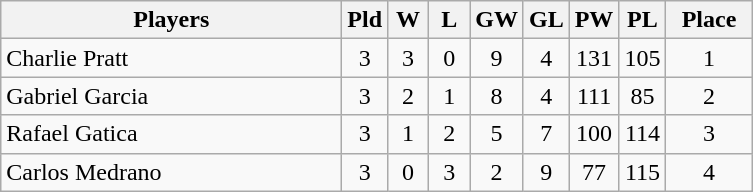<table class=wikitable style="text-align:center">
<tr>
<th width=220>Players</th>
<th width=20>Pld</th>
<th width=20>W</th>
<th width=20>L</th>
<th width=20>GW</th>
<th width=20>GL</th>
<th width=20>PW</th>
<th width=20>PL</th>
<th width=50>Place</th>
</tr>
<tr>
<td align=left> Charlie Pratt</td>
<td>3</td>
<td>3</td>
<td>0</td>
<td>9</td>
<td>4</td>
<td>131</td>
<td>105</td>
<td>1</td>
</tr>
<tr>
<td align=left> Gabriel Garcia</td>
<td>3</td>
<td>2</td>
<td>1</td>
<td>8</td>
<td>4</td>
<td>111</td>
<td>85</td>
<td>2</td>
</tr>
<tr>
<td align=left> Rafael Gatica</td>
<td>3</td>
<td>1</td>
<td>2</td>
<td>5</td>
<td>7</td>
<td>100</td>
<td>114</td>
<td>3</td>
</tr>
<tr>
<td align=left> Carlos Medrano</td>
<td>3</td>
<td>0</td>
<td>3</td>
<td>2</td>
<td>9</td>
<td>77</td>
<td>115</td>
<td>4</td>
</tr>
</table>
